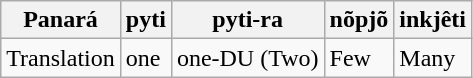<table class="wikitable">
<tr>
<th>Panará</th>
<th>pyti</th>
<th>pyti-ra</th>
<th>nõpjõ</th>
<th>inkjêti</th>
</tr>
<tr>
<td>Translation</td>
<td>one</td>
<td>one-DU (Two)</td>
<td>Few</td>
<td>Many</td>
</tr>
</table>
